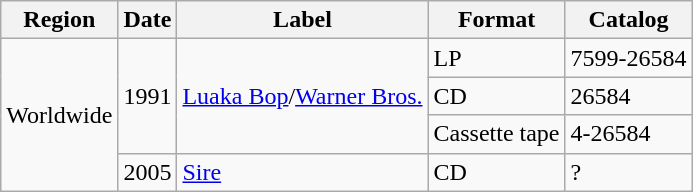<table class="wikitable">
<tr>
<th>Region</th>
<th>Date</th>
<th>Label</th>
<th>Format</th>
<th>Catalog</th>
</tr>
<tr>
<td rowspan="4">Worldwide</td>
<td rowspan="3">1991</td>
<td rowspan="3"><a href='#'>Luaka Bop</a>/<a href='#'>Warner Bros.</a></td>
<td>LP</td>
<td>7599-26584</td>
</tr>
<tr>
<td>CD</td>
<td>26584</td>
</tr>
<tr>
<td>Cassette tape</td>
<td>4-26584</td>
</tr>
<tr>
<td>2005</td>
<td><a href='#'>Sire</a></td>
<td>CD</td>
<td>?</td>
</tr>
</table>
